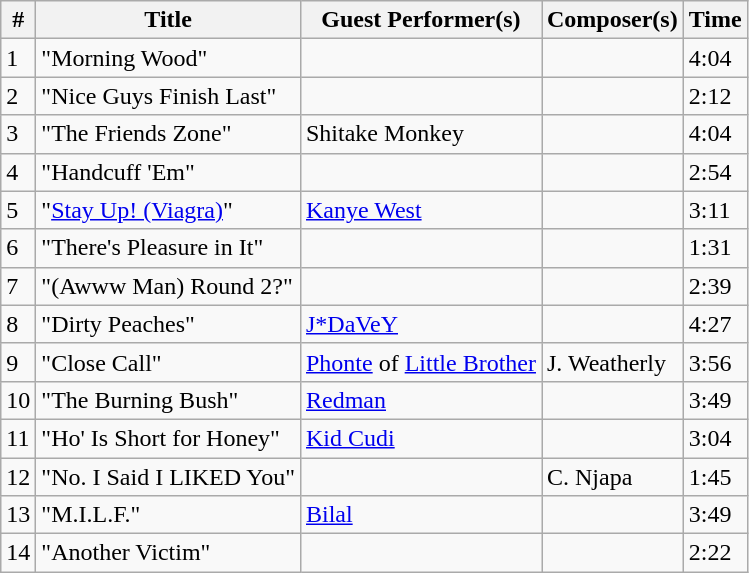<table class="wikitable">
<tr>
<th>#</th>
<th>Title</th>
<th>Guest Performer(s)</th>
<th>Composer(s)</th>
<th>Time</th>
</tr>
<tr>
<td>1</td>
<td>"Morning Wood"</td>
<td></td>
<td></td>
<td>4:04</td>
</tr>
<tr>
<td>2</td>
<td>"Nice Guys Finish Last"</td>
<td></td>
<td></td>
<td>2:12</td>
</tr>
<tr>
<td>3</td>
<td>"The Friends Zone"</td>
<td>Shitake Monkey</td>
<td></td>
<td>4:04</td>
</tr>
<tr>
<td>4</td>
<td>"Handcuff 'Em"</td>
<td></td>
<td></td>
<td>2:54</td>
</tr>
<tr>
<td>5</td>
<td>"<a href='#'>Stay Up! (Viagra)</a>"</td>
<td><a href='#'>Kanye West</a></td>
<td></td>
<td>3:11</td>
</tr>
<tr>
<td>6</td>
<td>"There's Pleasure in It"</td>
<td></td>
<td></td>
<td>1:31</td>
</tr>
<tr>
<td>7</td>
<td>"(Awww Man) Round 2?"</td>
<td></td>
<td></td>
<td>2:39</td>
</tr>
<tr>
<td>8</td>
<td>"Dirty Peaches"</td>
<td><a href='#'>J*DaVeY</a></td>
<td></td>
<td>4:27</td>
</tr>
<tr>
<td>9</td>
<td>"Close Call"</td>
<td><a href='#'>Phonte</a> of <a href='#'>Little Brother</a></td>
<td>J. Weatherly</td>
<td>3:56</td>
</tr>
<tr>
<td>10</td>
<td>"The Burning Bush"</td>
<td><a href='#'>Redman</a></td>
<td></td>
<td>3:49</td>
</tr>
<tr>
<td>11</td>
<td>"Ho' Is Short for Honey"</td>
<td><a href='#'>Kid Cudi</a></td>
<td></td>
<td>3:04</td>
</tr>
<tr>
<td>12</td>
<td>"No. I Said I LIKED You"</td>
<td></td>
<td>C. Njapa</td>
<td>1:45</td>
</tr>
<tr>
<td>13</td>
<td>"M.I.L.F."</td>
<td><a href='#'>Bilal</a></td>
<td></td>
<td>3:49</td>
</tr>
<tr>
<td>14</td>
<td>"Another Victim"</td>
<td></td>
<td></td>
<td>2:22</td>
</tr>
</table>
